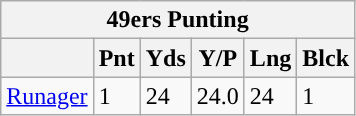<table class="wikitable">
<tr>
<th colspan="6">49ers Punting</th>
</tr>
<tr>
<th></th>
<th>Pnt</th>
<th>Yds</th>
<th>Y/P</th>
<th>Lng</th>
<th>Blck</th>
</tr>
<tr>
<td><a href='#'>Runager</a></td>
<td>1</td>
<td>24</td>
<td>24.0</td>
<td>24</td>
<td>1</td>
</tr>
</table>
